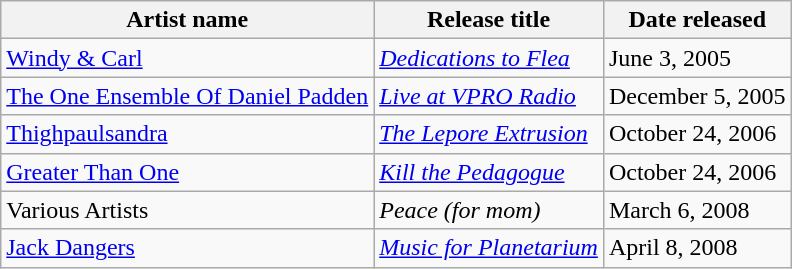<table class="wikitable">
<tr>
<th>Artist name</th>
<th>Release title</th>
<th>Date released</th>
</tr>
<tr>
<td><a href='#'>Windy & Carl</a></td>
<td><em><a href='#'>Dedications to Flea</a></em></td>
<td>June 3, 2005</td>
</tr>
<tr>
<td><a href='#'>The One Ensemble Of Daniel Padden</a></td>
<td><em><a href='#'>Live at VPRO Radio</a></em></td>
<td>December 5, 2005</td>
</tr>
<tr>
<td><a href='#'>Thighpaulsandra</a></td>
<td><em><a href='#'>The Lepore Extrusion</a></em></td>
<td>October 24, 2006</td>
</tr>
<tr>
<td><a href='#'>Greater Than One</a></td>
<td><em><a href='#'>Kill the Pedagogue</a></em></td>
<td>October 24, 2006</td>
</tr>
<tr>
<td>Various Artists</td>
<td><em>Peace (for mom)</em></td>
<td>March 6, 2008</td>
</tr>
<tr>
<td><a href='#'>Jack Dangers</a></td>
<td><em><a href='#'>Music for Planetarium</a></em></td>
<td>April 8, 2008</td>
</tr>
</table>
